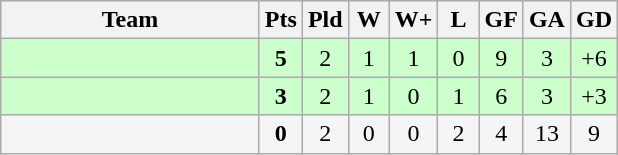<table class="wikitable" style="text-align:center;">
<tr>
<th width=165>Team</th>
<th width=20>Pts</th>
<th width=20>Pld</th>
<th width=20>W</th>
<th width=20>W+</th>
<th width=20>L</th>
<th width=20>GF</th>
<th width=20>GA</th>
<th width=20>GD</th>
</tr>
<tr align=center style="background:#ccffcc;">
<td style="text-align:left;"></td>
<td><strong>5</strong></td>
<td>2</td>
<td>1</td>
<td>1</td>
<td>0</td>
<td>9</td>
<td>3</td>
<td>+6</td>
</tr>
<tr align=center style="background:#ccffcc;">
<td style="text-align:left;"></td>
<td><strong>3</strong></td>
<td>2</td>
<td>1</td>
<td>0</td>
<td>1</td>
<td>6</td>
<td>3</td>
<td>+3</td>
</tr>
<tr align=center style="background:#f5f5f5;">
<td style="text-align:left;"></td>
<td><strong>0</strong></td>
<td>2</td>
<td>0</td>
<td>0</td>
<td>2</td>
<td>4</td>
<td>13</td>
<td>9</td>
</tr>
</table>
